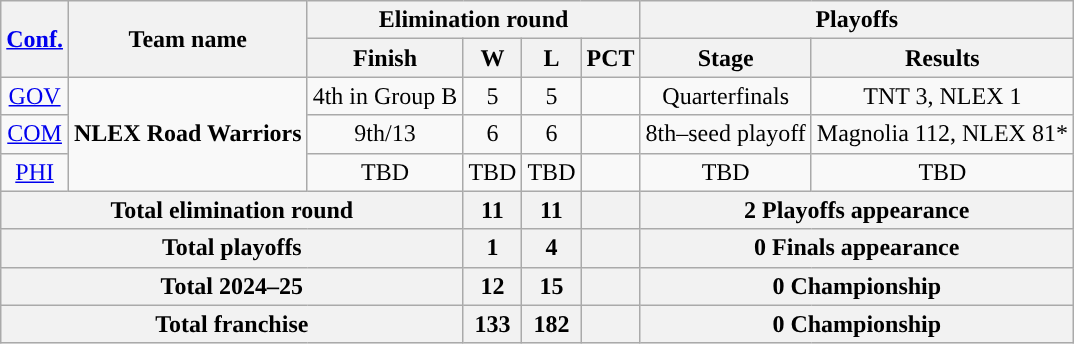<table class=wikitable style="text-align:center;">
<tr>
<th rowspan=2><a href='#'>Conf.</a></th>
<th rowspan=2>Team name</th>
<th colspan=4>Elimination round</th>
<th colspan=2>Playoffs</th>
</tr>
<tr>
<th>Finish</th>
<th>W</th>
<th>L</th>
<th>PCT</th>
<th>Stage</th>
<th>Results</th>
</tr>
<tr>
<td><a href='#'>GOV</a></td>
<td rowspan=3><strong>NLEX Road Warriors</strong></td>
<td>4th in Group B</td>
<td>5</td>
<td>5</td>
<td></td>
<td>Quarterfinals</td>
<td>TNT 3, NLEX 1</td>
</tr>
<tr>
<td><a href='#'>COM</a></td>
<td>9th/13</td>
<td>6</td>
<td>6</td>
<td></td>
<td>8th–seed playoff</td>
<td>Magnolia 112, NLEX 81*</td>
</tr>
<tr>
<td><a href='#'>PHI</a></td>
<td>TBD</td>
<td>TBD</td>
<td>TBD</td>
<td></td>
<td>TBD</td>
<td>TBD</td>
</tr>
<tr>
<th colspan=3>Total elimination round</th>
<th>11</th>
<th>11</th>
<th></th>
<th colspan=2>2 Playoffs appearance</th>
</tr>
<tr>
<th colspan=3>Total playoffs</th>
<th>1</th>
<th>4</th>
<th></th>
<th colspan=2>0 Finals appearance</th>
</tr>
<tr>
<th colspan=3>Total 2024–25</th>
<th>12</th>
<th>15</th>
<th></th>
<th colspan=2>0 Championship</th>
</tr>
<tr>
<th colspan=3>Total franchise</th>
<th>133</th>
<th>182</th>
<th></th>
<th colspan=2>0 Championship</th>
</tr>
</table>
